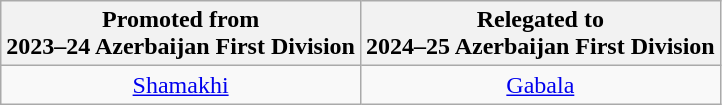<table class="wikitable">
<tr>
<th>Promoted from<br>2023–24 Azerbaijan First Division</th>
<th>Relegated to<br>2024–25 Azerbaijan First Division</th>
</tr>
<tr>
<td align=center><a href='#'>Shamakhi</a></td>
<td align=center><a href='#'>Gabala</a></td>
</tr>
</table>
